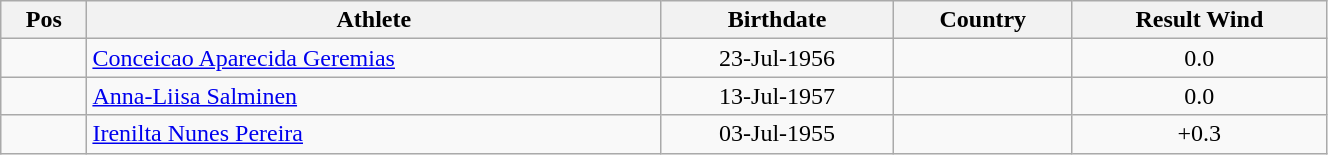<table class="wikitable"  style="text-align:center; width:70%;">
<tr>
<th>Pos</th>
<th>Athlete</th>
<th>Birthdate</th>
<th>Country</th>
<th>Result Wind</th>
</tr>
<tr>
<td align=center></td>
<td align=left><a href='#'>Conceicao Aparecida Geremias</a></td>
<td>23-Jul-1956</td>
<td align=left></td>
<td> 0.0</td>
</tr>
<tr>
<td align=center></td>
<td align=left><a href='#'>Anna-Liisa Salminen</a></td>
<td>13-Jul-1957</td>
<td align=left></td>
<td> 0.0</td>
</tr>
<tr>
<td align=center></td>
<td align=left><a href='#'>Irenilta Nunes Pereira</a></td>
<td>03-Jul-1955</td>
<td align=left></td>
<td> +0.3</td>
</tr>
</table>
